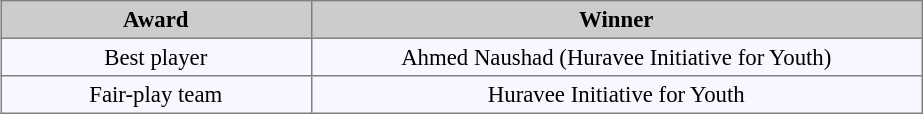<table bgcolor="#f7f8ff" align="center" cellpadding="3" cellspacing="0" border="1" style="font-size: 95%; border: gray solid 1px; border-collapse: collapse;">
<tr bgcolor="#CCCCCC" align="center">
<td width="200"><strong>Award</strong></td>
<td width="400"><strong>Winner</strong></td>
</tr>
<tr align=center>
<td>Best player</td>
<td>Ahmed Naushad (Huravee Initiative for Youth)</td>
</tr>
<tr align=center>
<td>Fair-play team</td>
<td>Huravee Initiative for Youth</td>
</tr>
</table>
